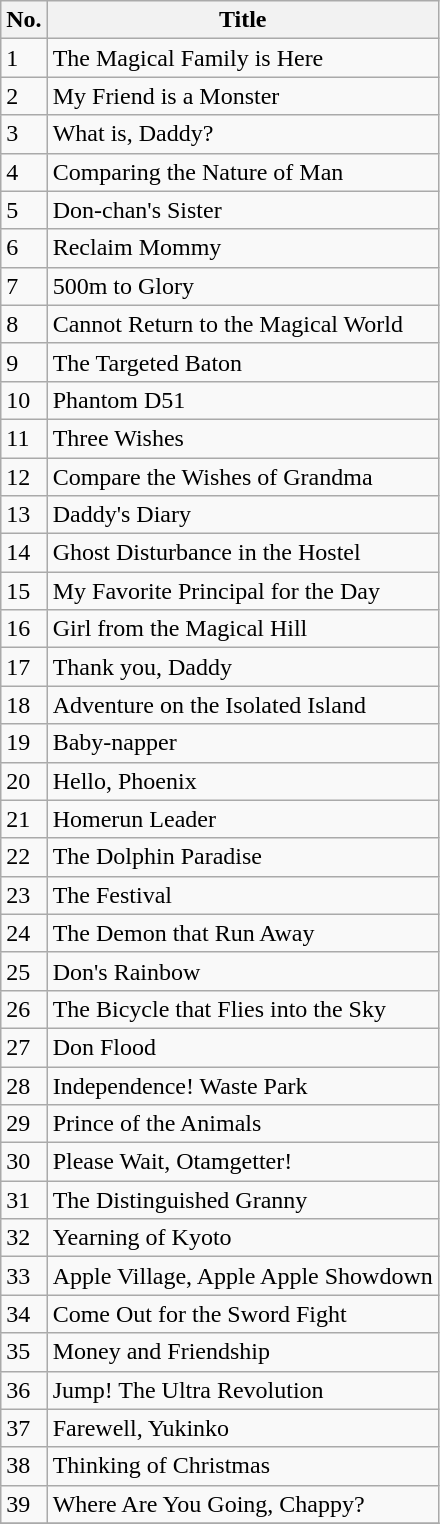<table class="wikitable">
<tr>
<th>No.</th>
<th>Title</th>
</tr>
<tr>
<td>1</td>
<td>The Magical Family is Here</td>
</tr>
<tr>
<td>2</td>
<td>My Friend is a Monster</td>
</tr>
<tr>
<td>3</td>
<td>What is, Daddy?</td>
</tr>
<tr>
<td>4</td>
<td>Comparing the Nature of Man</td>
</tr>
<tr>
<td>5</td>
<td>Don-chan's Sister</td>
</tr>
<tr>
<td>6</td>
<td>Reclaim Mommy</td>
</tr>
<tr>
<td>7</td>
<td>500m to Glory</td>
</tr>
<tr>
<td>8</td>
<td>Cannot Return to the Magical World</td>
</tr>
<tr>
<td>9</td>
<td>The Targeted Baton</td>
</tr>
<tr>
<td>10</td>
<td>Phantom D51</td>
</tr>
<tr>
<td>11</td>
<td>Three Wishes</td>
</tr>
<tr>
<td>12</td>
<td>Compare the Wishes of Grandma</td>
</tr>
<tr>
<td>13</td>
<td>Daddy's Diary</td>
</tr>
<tr>
<td>14</td>
<td>Ghost Disturbance in the Hostel</td>
</tr>
<tr>
<td>15</td>
<td>My Favorite Principal for the Day</td>
</tr>
<tr>
<td>16</td>
<td>Girl from the Magical Hill</td>
</tr>
<tr>
<td>17</td>
<td>Thank you, Daddy</td>
</tr>
<tr>
<td>18</td>
<td>Adventure on the Isolated Island</td>
</tr>
<tr>
<td>19</td>
<td>Baby-napper</td>
</tr>
<tr>
<td>20</td>
<td>Hello, Phoenix</td>
</tr>
<tr>
<td>21</td>
<td>Homerun Leader</td>
</tr>
<tr>
<td>22</td>
<td>The Dolphin Paradise</td>
</tr>
<tr>
<td>23</td>
<td>The Festival</td>
</tr>
<tr>
<td>24</td>
<td>The Demon that Run Away</td>
</tr>
<tr>
<td>25</td>
<td>Don's Rainbow</td>
</tr>
<tr>
<td>26</td>
<td>The Bicycle that Flies into the Sky</td>
</tr>
<tr>
<td>27</td>
<td>Don Flood</td>
</tr>
<tr>
<td>28</td>
<td>Independence! Waste Park</td>
</tr>
<tr>
<td>29</td>
<td>Prince of the Animals</td>
</tr>
<tr>
<td>30</td>
<td>Please Wait, Otamgetter!</td>
</tr>
<tr>
<td>31</td>
<td>The Distinguished Granny</td>
</tr>
<tr>
<td>32</td>
<td>Yearning of Kyoto</td>
</tr>
<tr>
<td>33</td>
<td>Apple Village, Apple Apple Showdown</td>
</tr>
<tr>
<td>34</td>
<td>Come Out for the Sword Fight</td>
</tr>
<tr>
<td>35</td>
<td>Money and Friendship</td>
</tr>
<tr>
<td>36</td>
<td>Jump! The Ultra Revolution</td>
</tr>
<tr>
<td>37</td>
<td>Farewell, Yukinko</td>
</tr>
<tr>
<td>38</td>
<td>Thinking of Christmas</td>
</tr>
<tr>
<td>39</td>
<td>Where Are You Going, Chappy?</td>
</tr>
<tr>
</tr>
</table>
